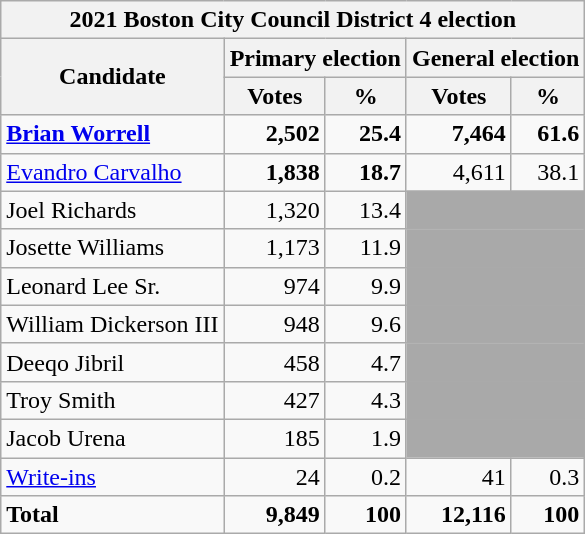<table class=wikitable>
<tr>
<th colspan=5>2021 Boston City Council District 4 election</th>
</tr>
<tr>
<th colspan=1 rowspan=2>Candidate</th>
<th colspan=2><strong>Primary election</strong></th>
<th colspan=2><strong>General election</strong></th>
</tr>
<tr>
<th>Votes</th>
<th>%</th>
<th>Votes</th>
<th>%</th>
</tr>
<tr>
<td><strong><a href='#'>Brian Worrell</a></strong></td>
<td align="right"><strong>2,502</strong></td>
<td align="right"><strong>25.4</strong></td>
<td align="right"><strong>7,464</strong></td>
<td align="right"><strong>61.6</strong></td>
</tr>
<tr>
<td><a href='#'>Evandro Carvalho</a></td>
<td align="right"><strong>1,838</strong></td>
<td align="right"><strong>18.7</strong></td>
<td align="right">4,611</td>
<td align="right">38.1</td>
</tr>
<tr>
<td>Joel Richards</td>
<td align="right">1,320</td>
<td align="right">13.4</td>
<td colspan=2 bgcolor=darkgray> </td>
</tr>
<tr>
<td>Josette Williams</td>
<td align="right">1,173</td>
<td align="right">11.9</td>
<td colspan=2 bgcolor=darkgray> </td>
</tr>
<tr>
<td>Leonard Lee Sr.</td>
<td align="right">974</td>
<td align="right">9.9</td>
<td colspan=2 bgcolor=darkgray> </td>
</tr>
<tr>
<td>William Dickerson III</td>
<td align="right">948</td>
<td align="right">9.6</td>
<td colspan=2 bgcolor=darkgray> </td>
</tr>
<tr>
<td>Deeqo Jibril</td>
<td align="right">458</td>
<td align="right">4.7</td>
<td colspan=2 bgcolor=darkgray> </td>
</tr>
<tr>
<td>Troy Smith</td>
<td align="right">427</td>
<td align="right">4.3</td>
<td colspan=2 bgcolor=darkgray> </td>
</tr>
<tr>
<td>Jacob Urena</td>
<td align="right">185</td>
<td align="right">1.9</td>
<td colspan=2 bgcolor=darkgray> </td>
</tr>
<tr>
<td><a href='#'>Write-ins</a></td>
<td align="right">24</td>
<td align="right">0.2</td>
<td align="right">41</td>
<td align="right">0.3</td>
</tr>
<tr>
<td><strong>Total</strong></td>
<td align="right"><strong>9,849</strong></td>
<td align="right"><strong>100</strong></td>
<td align="right"><strong>12,116</strong></td>
<td align="right"><strong>100</strong></td>
</tr>
</table>
